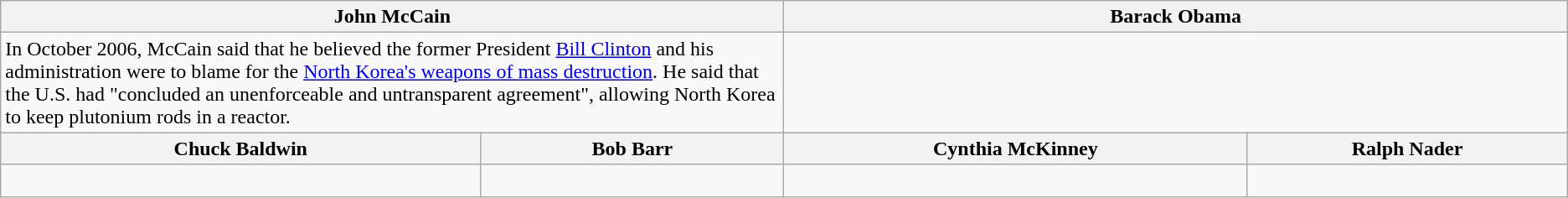<table class="wikitable">
<tr>
<th colspan="2">John McCain</th>
<th colspan="2">Barack Obama</th>
</tr>
<tr valign="top">
<td colspan="2" width="50%">In October 2006, McCain said that he believed the former President <a href='#'>Bill Clinton</a> and his administration were to blame for the <a href='#'>North Korea's weapons of mass destruction</a>. He said that the U.S. had "concluded an unenforceable and untransparent agreement", allowing North Korea to keep plutonium rods in a reactor.</td>
<td colspan="2" width="50%"></td>
</tr>
<tr>
<th>Chuck Baldwin</th>
<th>Bob Barr</th>
<th>Cynthia McKinney</th>
<th>Ralph Nader</th>
</tr>
<tr valign="top">
<td> </td>
<td></td>
<td></td>
<td></td>
</tr>
</table>
